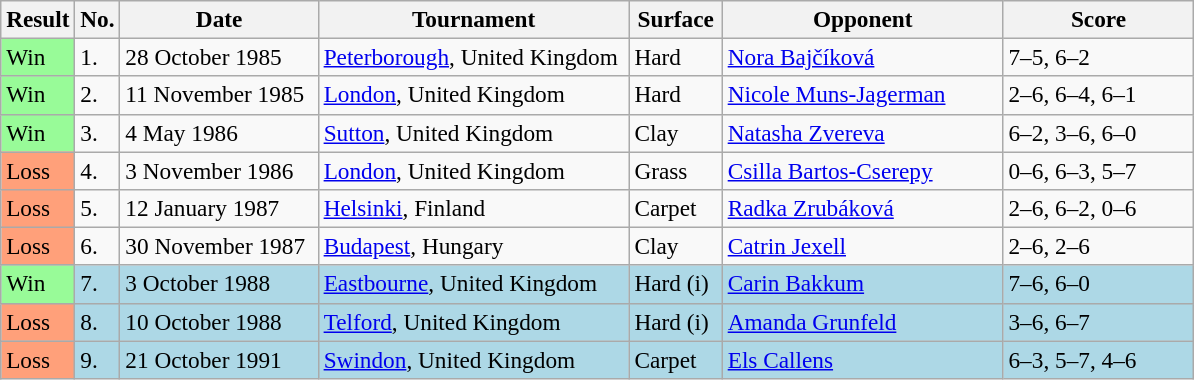<table class="sortable wikitable" style="font-size:97%;">
<tr>
<th>Result</th>
<th width=20>No.</th>
<th width=125>Date</th>
<th width=200>Tournament</th>
<th width=55>Surface</th>
<th width=180>Opponent</th>
<th class="unsortable" width=120>Score</th>
</tr>
<tr>
<td style="background:#98fb98;">Win</td>
<td>1.</td>
<td>28 October 1985</td>
<td><a href='#'>Peterborough</a>, United Kingdom</td>
<td>Hard</td>
<td> <a href='#'>Nora Bajčíková</a></td>
<td>7–5, 6–2</td>
</tr>
<tr>
<td style="background:#98fb98;">Win</td>
<td>2.</td>
<td>11 November 1985</td>
<td><a href='#'>London</a>, United Kingdom</td>
<td>Hard</td>
<td> <a href='#'>Nicole Muns-Jagerman</a></td>
<td>2–6, 6–4, 6–1</td>
</tr>
<tr>
<td style="background:#98fb98;">Win</td>
<td>3.</td>
<td>4 May 1986</td>
<td><a href='#'>Sutton</a>, United Kingdom</td>
<td>Clay</td>
<td> <a href='#'>Natasha Zvereva</a></td>
<td>6–2, 3–6, 6–0</td>
</tr>
<tr>
<td style="background:#ffa07a;">Loss</td>
<td>4.</td>
<td>3 November 1986</td>
<td><a href='#'>London</a>, United Kingdom</td>
<td>Grass</td>
<td> <a href='#'>Csilla Bartos-Cserepy</a></td>
<td>0–6, 6–3, 5–7</td>
</tr>
<tr>
<td style="background:#ffa07a;">Loss</td>
<td>5.</td>
<td>12 January 1987</td>
<td><a href='#'>Helsinki</a>, Finland</td>
<td>Carpet</td>
<td> <a href='#'>Radka Zrubáková</a></td>
<td>2–6, 6–2, 0–6</td>
</tr>
<tr>
<td style="background:#ffa07a;">Loss</td>
<td>6.</td>
<td>30 November 1987</td>
<td><a href='#'>Budapest</a>, Hungary</td>
<td>Clay</td>
<td> <a href='#'>Catrin Jexell</a></td>
<td>2–6, 2–6</td>
</tr>
<tr style="background:lightblue;">
<td style="background:#98fb98;">Win</td>
<td>7.</td>
<td>3 October 1988</td>
<td><a href='#'>Eastbourne</a>, United Kingdom</td>
<td>Hard (i)</td>
<td> <a href='#'>Carin Bakkum</a></td>
<td>7–6, 6–0</td>
</tr>
<tr style="background:lightblue;">
<td style="background:#ffa07a;">Loss</td>
<td>8.</td>
<td>10 October 1988</td>
<td><a href='#'>Telford</a>, United Kingdom</td>
<td>Hard (i)</td>
<td> <a href='#'>Amanda Grunfeld</a></td>
<td>3–6, 6–7</td>
</tr>
<tr style="background:lightblue;">
<td style="background:#ffa07a;">Loss</td>
<td>9.</td>
<td>21 October 1991</td>
<td><a href='#'>Swindon</a>, United Kingdom</td>
<td>Carpet</td>
<td> <a href='#'>Els Callens</a></td>
<td>6–3, 5–7, 4–6</td>
</tr>
</table>
